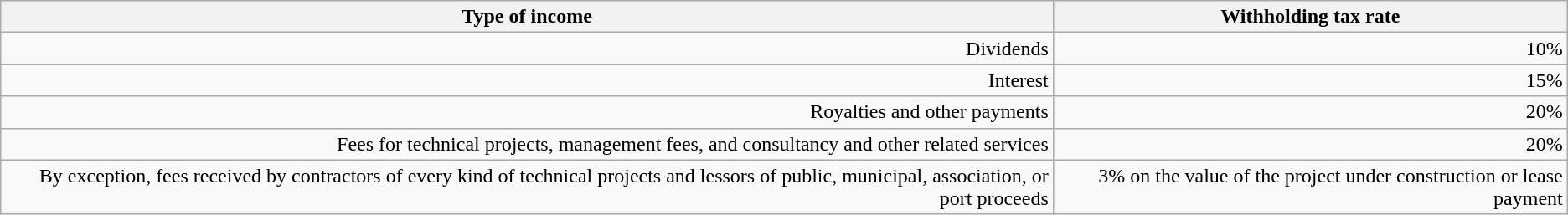<table class="wikitable">
<tr>
<th>Type of income</th>
<th>Withholding tax rate</th>
</tr>
<tr>
<td align="right">Dividends</td>
<td align="right">10%</td>
</tr>
<tr>
<td align="right">Interest</td>
<td align="right">15%</td>
</tr>
<tr>
<td align="right">Royalties and other payments</td>
<td align="right">20%</td>
</tr>
<tr 5>
<td align="right">Fees for technical projects, management fees, and consultancy and other related services</td>
<td align="right">20%</td>
</tr>
<tr>
<td align="right">By exception, fees received by contractors of every kind of technical projects and lessors of public, municipal, association, or port proceeds</td>
<td align="right">3% on the value of the project under construction or lease payment</td>
</tr>
</table>
